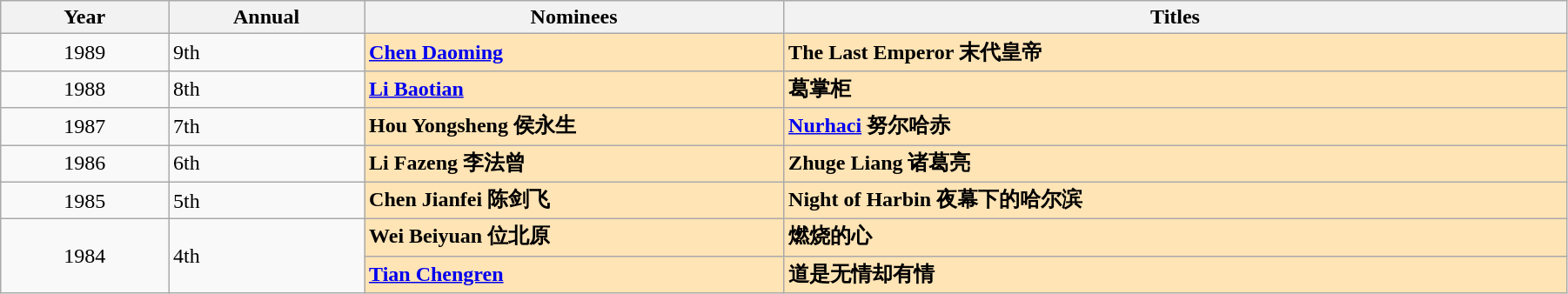<table class="wikitable" width="95%" align="center">
<tr>
<th width="6%">Year</th>
<th width="7%">Annual</th>
<th width="15%">Nominees</th>
<th width="28%">Titles</th>
</tr>
<tr>
<td rowspan="1" style="text-align:center;">1989</td>
<td rowspan="1">9th</td>
<td style="background:#FFE4B5;"><strong><a href='#'>Chen Daoming</a></strong></td>
<td style="background:#FFE4B5;"><strong>The Last Emperor 末代皇帝</strong></td>
</tr>
<tr>
<td rowspan="1" style="text-align:center;">1988</td>
<td rowspan="1">8th</td>
<td style="background:#FFE4B5;"><strong><a href='#'>Li Baotian</a></strong></td>
<td style="background:#FFE4B5;"><strong>葛掌柜</strong></td>
</tr>
<tr>
<td rowspan="1" style="text-align:center;">1987</td>
<td rowspan="1">7th</td>
<td style="background:#FFE4B5;"><strong>Hou Yongsheng 侯永生</strong></td>
<td style="background:#FFE4B5;"><strong><a href='#'>Nurhaci</a> 努尔哈赤</strong></td>
</tr>
<tr>
<td rowspan="1" style="text-align:center;">1986</td>
<td rowspan="1">6th</td>
<td style="background:#FFE4B5;"><strong>Li Fazeng 李法曾</strong></td>
<td style="background:#FFE4B5;"><strong>Zhuge Liang 诸葛亮</strong></td>
</tr>
<tr>
<td rowspan="1" style="text-align:center;">1985</td>
<td rowspan="1">5th</td>
<td style="background:#FFE4B5;"><strong>Chen Jianfei 陈剑飞</strong></td>
<td style="background:#FFE4B5;"><strong>Night of Harbin 夜幕下的哈尔滨</strong></td>
</tr>
<tr>
<td rowspan="2" style="text-align:center;">1984</td>
<td rowspan="2">4th</td>
<td style="background:#FFE4B5;"><strong>Wei Beiyuan 位北原</strong></td>
<td style="background:#FFE4B5;"><strong>燃烧的心</strong></td>
</tr>
<tr>
<td style="background:#FFE4B5;"><strong><a href='#'>Tian Chengren</a></strong></td>
<td style="background:#FFE4B5;"><strong>道是无情却有情</strong></td>
</tr>
</table>
